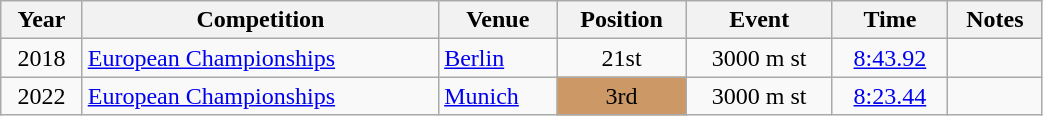<table class="wikitable" width=55% style="font-size:100%; text-align:center;">
<tr>
<th>Year</th>
<th>Competition</th>
<th>Venue</th>
<th>Position</th>
<th>Event</th>
<th>Time</th>
<th>Notes</th>
</tr>
<tr>
<td>2018</td>
<td align=left><a href='#'>European Championships</a></td>
<td align=left> <a href='#'>Berlin</a></td>
<td>21st </td>
<td>3000 m st</td>
<td><a href='#'>8:43.92</a></td>
<td></td>
</tr>
<tr>
<td>2022</td>
<td align=left><a href='#'>European Championships</a></td>
<td align=left> <a href='#'>Munich</a></td>
<td bgcolor=cc9966>3rd</td>
<td>3000 m st</td>
<td><a href='#'>8:23.44</a></td>
<td></td>
</tr>
</table>
